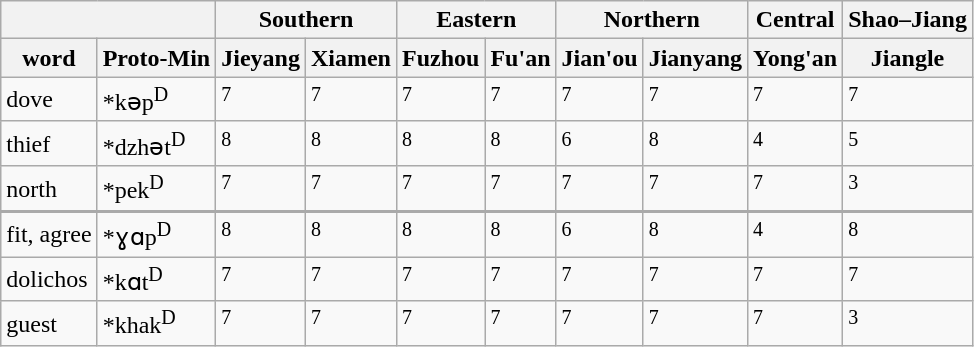<table class="wikitable">
<tr>
<th colspan="2"></th>
<th colspan="2">Southern</th>
<th colspan="2">Eastern</th>
<th colspan="2">Northern</th>
<th>Central</th>
<th>Shao–Jiang</th>
</tr>
<tr>
<th>word</th>
<th>Proto-Min</th>
<th>Jieyang</th>
<th>Xiamen</th>
<th>Fuzhou</th>
<th>Fu'an</th>
<th>Jian'ou</th>
<th>Jianyang</th>
<th>Yong'an</th>
<th>Jiangle</th>
</tr>
<tr>
<td> dove</td>
<td>*kəp<sup>D</sup></td>
<td><sup>7</sup></td>
<td><sup>7</sup></td>
<td><sup>7</sup></td>
<td><sup>7</sup></td>
<td><sup>7</sup></td>
<td><sup>7</sup></td>
<td><sup>7</sup></td>
<td><sup>7</sup></td>
</tr>
<tr>
<td> thief</td>
<td>*dzhət<sup>D</sup></td>
<td><sup>8</sup></td>
<td><sup>8</sup></td>
<td><sup>8</sup></td>
<td><sup>8</sup></td>
<td><sup>6</sup></td>
<td><sup>8</sup></td>
<td><sup>4</sup></td>
<td><sup>5</sup></td>
</tr>
<tr>
<td> north</td>
<td>*pek<sup>D</sup></td>
<td><sup>7</sup></td>
<td><sup>7</sup></td>
<td><sup>7</sup></td>
<td><sup>7</sup></td>
<td><sup>7</sup></td>
<td><sup>7</sup></td>
<td><sup>7</sup></td>
<td><sup>3</sup></td>
</tr>
<tr style="border-top: 2px solid #aaa;">
<td> fit, agree</td>
<td>*ɣɑp<sup>D</sup></td>
<td><sup>8</sup></td>
<td><sup>8</sup></td>
<td><sup>8</sup></td>
<td><sup>8</sup></td>
<td><sup>6</sup></td>
<td><sup>8</sup></td>
<td><sup>4</sup></td>
<td><sup>8</sup></td>
</tr>
<tr>
<td> dolichos</td>
<td>*kɑt<sup>D</sup></td>
<td><sup>7</sup></td>
<td><sup>7</sup></td>
<td><sup>7</sup></td>
<td><sup>7</sup></td>
<td><sup>7</sup></td>
<td><sup>7</sup></td>
<td><sup>7</sup></td>
<td><sup>7</sup></td>
</tr>
<tr>
<td> guest</td>
<td>*khak<sup>D</sup></td>
<td><sup>7</sup></td>
<td><sup>7</sup></td>
<td><sup>7</sup></td>
<td><sup>7</sup></td>
<td><sup>7</sup></td>
<td><sup>7</sup></td>
<td><sup>7</sup></td>
<td><sup>3</sup></td>
</tr>
</table>
